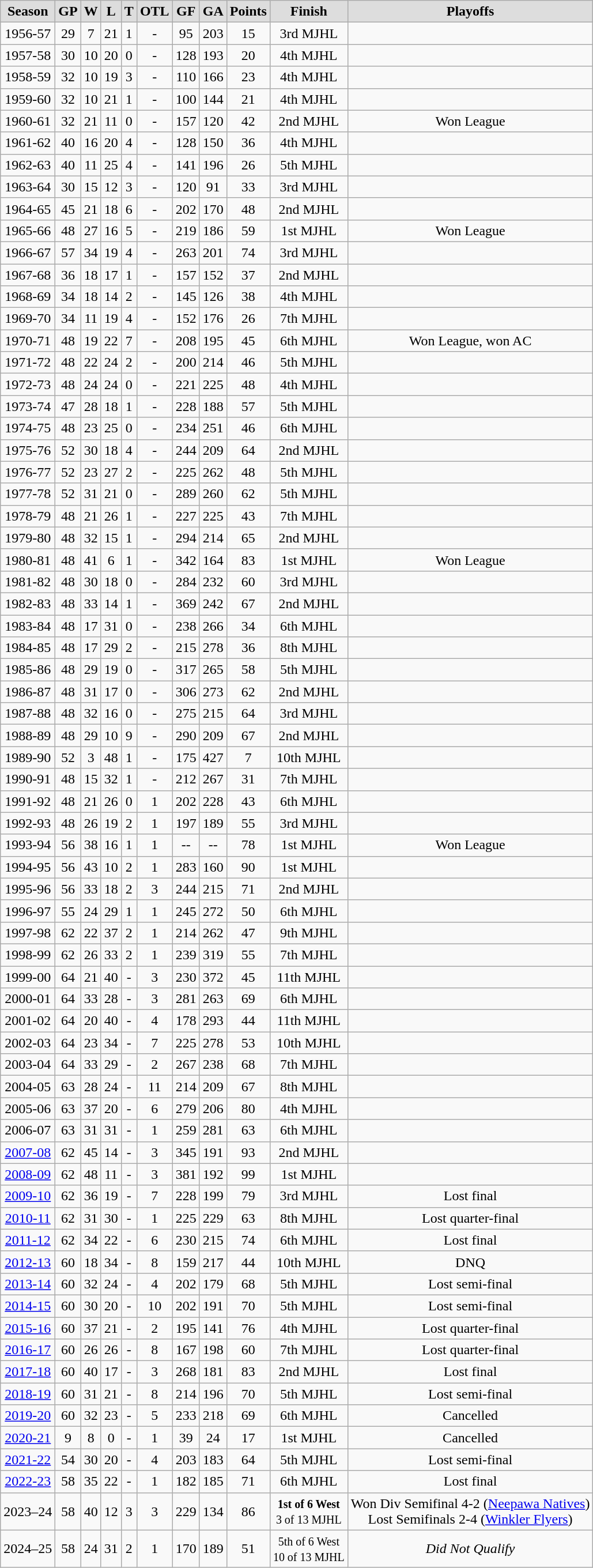<table class="wikitable">
<tr align="center"  bgcolor="#dddddd">
<td><strong>Season</strong></td>
<td><strong>GP </strong></td>
<td><strong> W </strong></td>
<td><strong> L </strong></td>
<td><strong> T </strong></td>
<td><strong>OTL</strong></td>
<td><strong>GF </strong></td>
<td><strong>GA </strong></td>
<td><strong>Points</strong></td>
<td><strong>Finish</strong></td>
<td><strong>Playoffs</strong></td>
</tr>
<tr align="center">
<td>1956-57</td>
<td>29</td>
<td>7</td>
<td>21</td>
<td>1</td>
<td>-</td>
<td>95</td>
<td>203</td>
<td>15</td>
<td>3rd MJHL</td>
<td></td>
</tr>
<tr align="center">
<td>1957-58</td>
<td>30</td>
<td>10</td>
<td>20</td>
<td>0</td>
<td>-</td>
<td>128</td>
<td>193</td>
<td>20</td>
<td>4th MJHL</td>
<td></td>
</tr>
<tr align="center">
<td>1958-59</td>
<td>32</td>
<td>10</td>
<td>19</td>
<td>3</td>
<td>-</td>
<td>110</td>
<td>166</td>
<td>23</td>
<td>4th MJHL</td>
<td></td>
</tr>
<tr align="center">
<td>1959-60</td>
<td>32</td>
<td>10</td>
<td>21</td>
<td>1</td>
<td>-</td>
<td>100</td>
<td>144</td>
<td>21</td>
<td>4th MJHL</td>
<td></td>
</tr>
<tr align="center">
<td>1960-61</td>
<td>32</td>
<td>21</td>
<td>11</td>
<td>0</td>
<td>-</td>
<td>157</td>
<td>120</td>
<td>42</td>
<td>2nd MJHL</td>
<td>Won League</td>
</tr>
<tr align="center">
<td>1961-62</td>
<td>40</td>
<td>16</td>
<td>20</td>
<td>4</td>
<td>-</td>
<td>128</td>
<td>150</td>
<td>36</td>
<td>4th MJHL</td>
<td></td>
</tr>
<tr align="center">
<td>1962-63</td>
<td>40</td>
<td>11</td>
<td>25</td>
<td>4</td>
<td>-</td>
<td>141</td>
<td>196</td>
<td>26</td>
<td>5th MJHL</td>
<td></td>
</tr>
<tr align="center">
<td>1963-64</td>
<td>30</td>
<td>15</td>
<td>12</td>
<td>3</td>
<td>-</td>
<td>120</td>
<td>91</td>
<td>33</td>
<td>3rd MJHL</td>
<td></td>
</tr>
<tr align="center">
<td>1964-65</td>
<td>45</td>
<td>21</td>
<td>18</td>
<td>6</td>
<td>-</td>
<td>202</td>
<td>170</td>
<td>48</td>
<td>2nd MJHL</td>
<td></td>
</tr>
<tr align="center">
<td>1965-66</td>
<td>48</td>
<td>27</td>
<td>16</td>
<td>5</td>
<td>-</td>
<td>219</td>
<td>186</td>
<td>59</td>
<td>1st MJHL</td>
<td>Won League</td>
</tr>
<tr align="center">
<td>1966-67</td>
<td>57</td>
<td>34</td>
<td>19</td>
<td>4</td>
<td>-</td>
<td>263</td>
<td>201</td>
<td>74</td>
<td>3rd MJHL</td>
<td></td>
</tr>
<tr align="center">
<td>1967-68</td>
<td>36</td>
<td>18</td>
<td>17</td>
<td>1</td>
<td>-</td>
<td>157</td>
<td>152</td>
<td>37</td>
<td>2nd MJHL</td>
<td></td>
</tr>
<tr align="center">
<td>1968-69</td>
<td>34</td>
<td>18</td>
<td>14</td>
<td>2</td>
<td>-</td>
<td>145</td>
<td>126</td>
<td>38</td>
<td>4th MJHL</td>
<td></td>
</tr>
<tr align="center">
<td>1969-70</td>
<td>34</td>
<td>11</td>
<td>19</td>
<td>4</td>
<td>-</td>
<td>152</td>
<td>176</td>
<td>26</td>
<td>7th MJHL</td>
<td></td>
</tr>
<tr align="center">
<td>1970-71</td>
<td>48</td>
<td>19</td>
<td>22</td>
<td>7</td>
<td>-</td>
<td>208</td>
<td>195</td>
<td>45</td>
<td>6th MJHL</td>
<td>Won League, won AC</td>
</tr>
<tr align="center">
<td>1971-72</td>
<td>48</td>
<td>22</td>
<td>24</td>
<td>2</td>
<td>-</td>
<td>200</td>
<td>214</td>
<td>46</td>
<td>5th MJHL</td>
<td></td>
</tr>
<tr align="center">
<td>1972-73</td>
<td>48</td>
<td>24</td>
<td>24</td>
<td>0</td>
<td>-</td>
<td>221</td>
<td>225</td>
<td>48</td>
<td>4th MJHL</td>
<td></td>
</tr>
<tr align="center">
<td>1973-74</td>
<td>47</td>
<td>28</td>
<td>18</td>
<td>1</td>
<td>-</td>
<td>228</td>
<td>188</td>
<td>57</td>
<td>5th MJHL</td>
<td></td>
</tr>
<tr align="center">
<td>1974-75</td>
<td>48</td>
<td>23</td>
<td>25</td>
<td>0</td>
<td>-</td>
<td>234</td>
<td>251</td>
<td>46</td>
<td>6th MJHL</td>
<td></td>
</tr>
<tr align="center">
<td>1975-76</td>
<td>52</td>
<td>30</td>
<td>18</td>
<td>4</td>
<td>-</td>
<td>244</td>
<td>209</td>
<td>64</td>
<td>2nd MJHL</td>
<td></td>
</tr>
<tr align="center">
<td>1976-77</td>
<td>52</td>
<td>23</td>
<td>27</td>
<td>2</td>
<td>-</td>
<td>225</td>
<td>262</td>
<td>48</td>
<td>5th MJHL</td>
<td></td>
</tr>
<tr align="center">
<td>1977-78</td>
<td>52</td>
<td>31</td>
<td>21</td>
<td>0</td>
<td>-</td>
<td>289</td>
<td>260</td>
<td>62</td>
<td>5th MJHL</td>
<td></td>
</tr>
<tr align="center">
<td>1978-79</td>
<td>48</td>
<td>21</td>
<td>26</td>
<td>1</td>
<td>-</td>
<td>227</td>
<td>225</td>
<td>43</td>
<td>7th MJHL</td>
<td></td>
</tr>
<tr align="center">
<td>1979-80</td>
<td>48</td>
<td>32</td>
<td>15</td>
<td>1</td>
<td>-</td>
<td>294</td>
<td>214</td>
<td>65</td>
<td>2nd MJHL</td>
<td></td>
</tr>
<tr align="center">
<td>1980-81</td>
<td>48</td>
<td>41</td>
<td>6</td>
<td>1</td>
<td>-</td>
<td>342</td>
<td>164</td>
<td>83</td>
<td>1st MJHL</td>
<td>Won League</td>
</tr>
<tr align="center">
<td>1981-82</td>
<td>48</td>
<td>30</td>
<td>18</td>
<td>0</td>
<td>-</td>
<td>284</td>
<td>232</td>
<td>60</td>
<td>3rd MJHL</td>
<td></td>
</tr>
<tr align="center">
<td>1982-83</td>
<td>48</td>
<td>33</td>
<td>14</td>
<td>1</td>
<td>-</td>
<td>369</td>
<td>242</td>
<td>67</td>
<td>2nd MJHL</td>
<td></td>
</tr>
<tr align="center">
<td>1983-84</td>
<td>48</td>
<td>17</td>
<td>31</td>
<td>0</td>
<td>-</td>
<td>238</td>
<td>266</td>
<td>34</td>
<td>6th MJHL</td>
<td></td>
</tr>
<tr align="center">
<td>1984-85</td>
<td>48</td>
<td>17</td>
<td>29</td>
<td>2</td>
<td>-</td>
<td>215</td>
<td>278</td>
<td>36</td>
<td>8th MJHL</td>
<td></td>
</tr>
<tr align="center">
<td>1985-86</td>
<td>48</td>
<td>29</td>
<td>19</td>
<td>0</td>
<td>-</td>
<td>317</td>
<td>265</td>
<td>58</td>
<td>5th MJHL</td>
<td></td>
</tr>
<tr align="center">
<td>1986-87</td>
<td>48</td>
<td>31</td>
<td>17</td>
<td>0</td>
<td>-</td>
<td>306</td>
<td>273</td>
<td>62</td>
<td>2nd MJHL</td>
<td></td>
</tr>
<tr align="center">
<td>1987-88</td>
<td>48</td>
<td>32</td>
<td>16</td>
<td>0</td>
<td>-</td>
<td>275</td>
<td>215</td>
<td>64</td>
<td>3rd MJHL</td>
<td></td>
</tr>
<tr align="center">
<td>1988-89</td>
<td>48</td>
<td>29</td>
<td>10</td>
<td>9</td>
<td>-</td>
<td>290</td>
<td>209</td>
<td>67</td>
<td>2nd MJHL</td>
<td></td>
</tr>
<tr align="center">
<td>1989-90</td>
<td>52</td>
<td>3</td>
<td>48</td>
<td>1</td>
<td>-</td>
<td>175</td>
<td>427</td>
<td>7</td>
<td>10th MJHL</td>
<td></td>
</tr>
<tr align="center">
<td>1990-91</td>
<td>48</td>
<td>15</td>
<td>32</td>
<td>1</td>
<td>-</td>
<td>212</td>
<td>267</td>
<td>31</td>
<td>7th MJHL</td>
<td></td>
</tr>
<tr align="center">
<td>1991-92</td>
<td>48</td>
<td>21</td>
<td>26</td>
<td>0</td>
<td>1</td>
<td>202</td>
<td>228</td>
<td>43</td>
<td>6th MJHL</td>
<td></td>
</tr>
<tr align="center">
<td>1992-93</td>
<td>48</td>
<td>26</td>
<td>19</td>
<td>2</td>
<td>1</td>
<td>197</td>
<td>189</td>
<td>55</td>
<td>3rd MJHL</td>
<td></td>
</tr>
<tr align="center">
<td>1993-94</td>
<td>56</td>
<td>38</td>
<td>16</td>
<td>1</td>
<td>1</td>
<td>--</td>
<td>--</td>
<td>78</td>
<td>1st MJHL</td>
<td>Won League</td>
</tr>
<tr align="center">
<td>1994-95</td>
<td>56</td>
<td>43</td>
<td>10</td>
<td>2</td>
<td>1</td>
<td>283</td>
<td>160</td>
<td>90</td>
<td>1st MJHL</td>
<td></td>
</tr>
<tr align="center">
<td>1995-96</td>
<td>56</td>
<td>33</td>
<td>18</td>
<td>2</td>
<td>3</td>
<td>244</td>
<td>215</td>
<td>71</td>
<td>2nd MJHL</td>
<td></td>
</tr>
<tr align="center">
<td>1996-97</td>
<td>55</td>
<td>24</td>
<td>29</td>
<td>1</td>
<td>1</td>
<td>245</td>
<td>272</td>
<td>50</td>
<td>6th MJHL</td>
<td></td>
</tr>
<tr align="center">
<td>1997-98</td>
<td>62</td>
<td>22</td>
<td>37</td>
<td>2</td>
<td>1</td>
<td>214</td>
<td>262</td>
<td>47</td>
<td>9th MJHL</td>
<td></td>
</tr>
<tr align="center">
<td>1998-99</td>
<td>62</td>
<td>26</td>
<td>33</td>
<td>2</td>
<td>1</td>
<td>239</td>
<td>319</td>
<td>55</td>
<td>7th MJHL</td>
<td></td>
</tr>
<tr align="center">
<td>1999-00</td>
<td>64</td>
<td>21</td>
<td>40</td>
<td>-</td>
<td>3</td>
<td>230</td>
<td>372</td>
<td>45</td>
<td>11th MJHL</td>
<td></td>
</tr>
<tr align="center">
<td>2000-01</td>
<td>64</td>
<td>33</td>
<td>28</td>
<td>-</td>
<td>3</td>
<td>281</td>
<td>263</td>
<td>69</td>
<td>6th MJHL</td>
<td></td>
</tr>
<tr align="center">
<td>2001-02</td>
<td>64</td>
<td>20</td>
<td>40</td>
<td>-</td>
<td>4</td>
<td>178</td>
<td>293</td>
<td>44</td>
<td>11th MJHL</td>
<td></td>
</tr>
<tr align="center">
<td>2002-03</td>
<td>64</td>
<td>23</td>
<td>34</td>
<td>-</td>
<td>7</td>
<td>225</td>
<td>278</td>
<td>53</td>
<td>10th MJHL</td>
<td></td>
</tr>
<tr align="center">
<td>2003-04</td>
<td>64</td>
<td>33</td>
<td>29</td>
<td>-</td>
<td>2</td>
<td>267</td>
<td>238</td>
<td>68</td>
<td>7th MJHL</td>
<td></td>
</tr>
<tr align="center">
<td>2004-05</td>
<td>63</td>
<td>28</td>
<td>24</td>
<td>-</td>
<td>11</td>
<td>214</td>
<td>209</td>
<td>67</td>
<td>8th MJHL</td>
<td></td>
</tr>
<tr align="center">
<td>2005-06</td>
<td>63</td>
<td>37</td>
<td>20</td>
<td>-</td>
<td>6</td>
<td>279</td>
<td>206</td>
<td>80</td>
<td>4th MJHL</td>
<td></td>
</tr>
<tr align="center">
<td>2006-07</td>
<td>63</td>
<td>31</td>
<td>31</td>
<td>-</td>
<td>1</td>
<td>259</td>
<td>281</td>
<td>63</td>
<td>6th MJHL</td>
<td></td>
</tr>
<tr align="center">
<td><a href='#'>2007-08</a></td>
<td>62</td>
<td>45</td>
<td>14</td>
<td>-</td>
<td>3</td>
<td>345</td>
<td>191</td>
<td>93</td>
<td>2nd MJHL</td>
<td></td>
</tr>
<tr align="center">
<td><a href='#'>2008-09</a></td>
<td>62</td>
<td>48</td>
<td>11</td>
<td>-</td>
<td>3</td>
<td>381</td>
<td>192</td>
<td>99</td>
<td>1st MJHL</td>
<td></td>
</tr>
<tr align="center">
<td><a href='#'>2009-10</a></td>
<td>62</td>
<td>36</td>
<td>19</td>
<td>-</td>
<td>7</td>
<td>228</td>
<td>199</td>
<td>79</td>
<td>3rd MJHL</td>
<td>Lost final</td>
</tr>
<tr align="center">
<td><a href='#'>2010-11</a></td>
<td>62</td>
<td>31</td>
<td>30</td>
<td>-</td>
<td>1</td>
<td>225</td>
<td>229</td>
<td>63</td>
<td>8th MJHL</td>
<td>Lost quarter-final</td>
</tr>
<tr align="center">
<td><a href='#'>2011-12</a></td>
<td>62</td>
<td>34</td>
<td>22</td>
<td>-</td>
<td>6</td>
<td>230</td>
<td>215</td>
<td>74</td>
<td>6th MJHL</td>
<td>Lost final</td>
</tr>
<tr align="center">
<td><a href='#'>2012-13</a></td>
<td>60</td>
<td>18</td>
<td>34</td>
<td>-</td>
<td>8</td>
<td>159</td>
<td>217</td>
<td>44</td>
<td>10th MJHL</td>
<td>DNQ</td>
</tr>
<tr align="center">
<td><a href='#'>2013-14</a></td>
<td>60</td>
<td>32</td>
<td>24</td>
<td>-</td>
<td>4</td>
<td>202</td>
<td>179</td>
<td>68</td>
<td>5th MJHL</td>
<td>Lost semi-final</td>
</tr>
<tr align="center">
<td><a href='#'>2014-15</a></td>
<td>60</td>
<td>30</td>
<td>20</td>
<td>-</td>
<td>10</td>
<td>202</td>
<td>191</td>
<td>70</td>
<td>5th MJHL</td>
<td>Lost semi-final</td>
</tr>
<tr align="center">
<td><a href='#'>2015-16</a></td>
<td>60</td>
<td>37</td>
<td>21</td>
<td>-</td>
<td>2</td>
<td>195</td>
<td>141</td>
<td>76</td>
<td>4th MJHL</td>
<td>Lost quarter-final</td>
</tr>
<tr align="center">
<td><a href='#'>2016-17</a></td>
<td>60</td>
<td>26</td>
<td>26</td>
<td>-</td>
<td>8</td>
<td>167</td>
<td>198</td>
<td>60</td>
<td>7th MJHL</td>
<td>Lost quarter-final</td>
</tr>
<tr align="center">
<td><a href='#'>2017-18</a></td>
<td>60</td>
<td>40</td>
<td>17</td>
<td>-</td>
<td>3</td>
<td>268</td>
<td>181</td>
<td>83</td>
<td>2nd MJHL</td>
<td>Lost final</td>
</tr>
<tr align="center">
<td><a href='#'>2018-19</a></td>
<td>60</td>
<td>31</td>
<td>21</td>
<td>-</td>
<td>8</td>
<td>214</td>
<td>196</td>
<td>70</td>
<td>5th MJHL</td>
<td>Lost semi-final</td>
</tr>
<tr align="center">
<td><a href='#'>2019-20</a></td>
<td>60</td>
<td>32</td>
<td>23</td>
<td>-</td>
<td>5</td>
<td>233</td>
<td>218</td>
<td>69</td>
<td>6th MJHL</td>
<td>Cancelled</td>
</tr>
<tr align="center">
<td><a href='#'>2020-21</a></td>
<td>9</td>
<td>8</td>
<td>0</td>
<td>-</td>
<td>1</td>
<td>39</td>
<td>24</td>
<td>17</td>
<td>1st MJHL</td>
<td>Cancelled</td>
</tr>
<tr align="center">
<td><a href='#'>2021-22</a></td>
<td>54</td>
<td>30</td>
<td>20</td>
<td>-</td>
<td>4</td>
<td>203</td>
<td>183</td>
<td>64</td>
<td>5th MJHL</td>
<td>Lost semi-final</td>
</tr>
<tr align="center">
<td><a href='#'>2022-23</a></td>
<td>58</td>
<td>35</td>
<td>22</td>
<td>-</td>
<td>1</td>
<td>182</td>
<td>185</td>
<td>71</td>
<td>6th MJHL</td>
<td>Lost final</td>
</tr>
<tr align="center">
<td>2023–24</td>
<td>58</td>
<td>40</td>
<td>12</td>
<td>3</td>
<td>3</td>
<td>229</td>
<td>134</td>
<td>86</td>
<td><small><strong>1st of 6 West</strong><br>3 of 13 MJHL</small></td>
<td>Won Div Semifinal 4-2 (<a href='#'>Neepawa Natives</a>)<br>Lost Semifinals 2-4 (<a href='#'>Winkler Flyers</a>)</td>
</tr>
<tr align="center">
<td>2024–25</td>
<td>58</td>
<td>24</td>
<td>31</td>
<td>2</td>
<td>1</td>
<td>170</td>
<td>189</td>
<td>51</td>
<td><small>5th of 6 West<br>10 of 13 MJHL</small></td>
<td><em>Did Not Qualify</em></td>
</tr>
</table>
